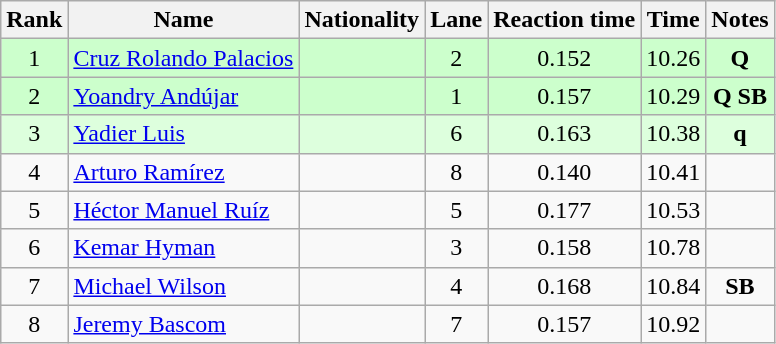<table class="wikitable sortable" style="text-align:center">
<tr>
<th>Rank</th>
<th>Name</th>
<th>Nationality</th>
<th>Lane</th>
<th>Reaction time</th>
<th>Time</th>
<th>Notes</th>
</tr>
<tr bgcolor=ccffcc>
<td>1</td>
<td align=left><a href='#'>Cruz Rolando Palacios</a></td>
<td align=left></td>
<td>2</td>
<td>0.152</td>
<td>10.26</td>
<td><strong>Q</strong></td>
</tr>
<tr bgcolor=ccffcc>
<td>2</td>
<td align=left><a href='#'>Yoandry Andújar</a></td>
<td align=left></td>
<td>1</td>
<td>0.157</td>
<td>10.29</td>
<td><strong>Q SB</strong></td>
</tr>
<tr bgcolor=ddffdd>
<td>3</td>
<td align=left><a href='#'>Yadier Luis</a></td>
<td align=left></td>
<td>6</td>
<td>0.163</td>
<td>10.38</td>
<td><strong>q</strong></td>
</tr>
<tr>
<td>4</td>
<td align=left><a href='#'>Arturo Ramírez</a></td>
<td align=left></td>
<td>8</td>
<td>0.140</td>
<td>10.41</td>
<td></td>
</tr>
<tr>
<td>5</td>
<td align=left><a href='#'>Héctor Manuel Ruíz</a></td>
<td align=left></td>
<td>5</td>
<td>0.177</td>
<td>10.53</td>
<td></td>
</tr>
<tr>
<td>6</td>
<td align=left><a href='#'>Kemar Hyman</a></td>
<td align=left></td>
<td>3</td>
<td>0.158</td>
<td>10.78</td>
<td></td>
</tr>
<tr>
<td>7</td>
<td align=left><a href='#'>Michael Wilson</a></td>
<td align=left></td>
<td>4</td>
<td>0.168</td>
<td>10.84</td>
<td><strong>SB</strong></td>
</tr>
<tr>
<td>8</td>
<td align=left><a href='#'>Jeremy Bascom</a></td>
<td align=left></td>
<td>7</td>
<td>0.157</td>
<td>10.92</td>
<td></td>
</tr>
</table>
